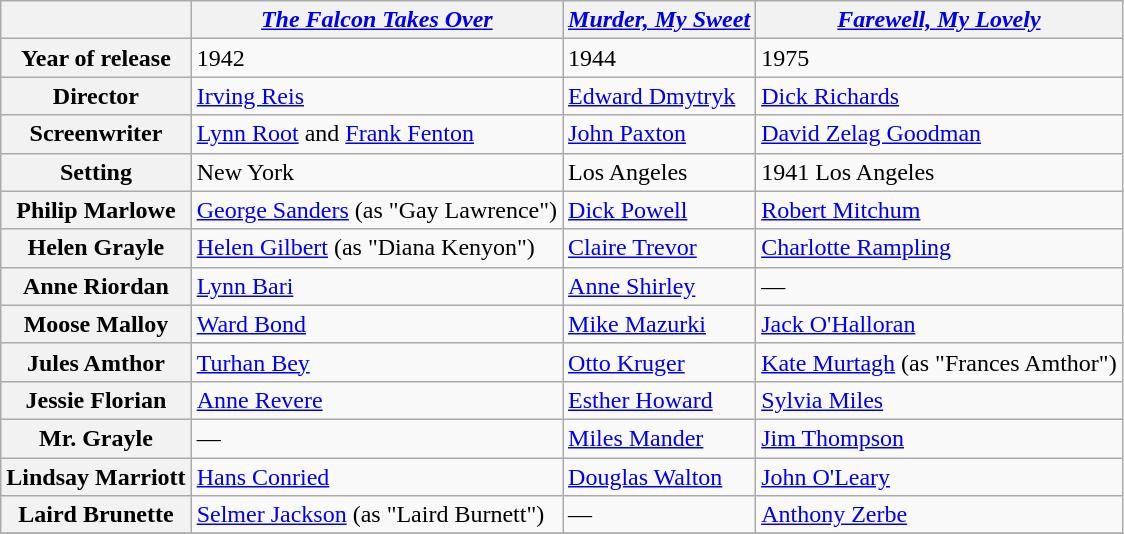<table class="wikitable">
<tr>
<th> </th>
<th><em><a href='#'>The Falcon Takes Over</a></em></th>
<th><em><a href='#'>Murder, My Sweet</a></em></th>
<th><em><a href='#'>Farewell, My Lovely</a></em></th>
</tr>
<tr>
<th>Year of release</th>
<td>1942</td>
<td>1944</td>
<td>1975</td>
</tr>
<tr>
<th>Director</th>
<td><a href='#'>Irving Reis</a></td>
<td><a href='#'>Edward Dmytryk</a></td>
<td><a href='#'>Dick Richards</a></td>
</tr>
<tr>
<th>Screenwriter</th>
<td><a href='#'>Lynn Root</a> and <a href='#'>Frank Fenton</a></td>
<td><a href='#'>John Paxton</a></td>
<td><a href='#'>David Zelag Goodman</a></td>
</tr>
<tr>
<th>Setting</th>
<td>New York</td>
<td>Los Angeles</td>
<td>1941 Los Angeles</td>
</tr>
<tr>
<th>Philip Marlowe</th>
<td><a href='#'>George Sanders</a> (as "Gay Lawrence")</td>
<td><a href='#'>Dick Powell</a></td>
<td><a href='#'>Robert Mitchum</a></td>
</tr>
<tr>
<th>Helen Grayle</th>
<td><a href='#'>Helen Gilbert</a> (as "Diana Kenyon")</td>
<td><a href='#'>Claire Trevor</a></td>
<td><a href='#'>Charlotte Rampling</a></td>
</tr>
<tr>
<th>Anne Riordan</th>
<td><a href='#'>Lynn Bari</a></td>
<td><a href='#'>Anne Shirley</a></td>
<td>—</td>
</tr>
<tr>
<th>Moose Malloy</th>
<td><a href='#'>Ward Bond</a></td>
<td><a href='#'>Mike Mazurki</a></td>
<td><a href='#'>Jack O'Halloran</a></td>
</tr>
<tr>
<th>Jules Amthor</th>
<td><a href='#'>Turhan Bey</a></td>
<td><a href='#'>Otto Kruger</a></td>
<td><a href='#'>Kate Murtagh</a> (as "Frances Amthor")</td>
</tr>
<tr>
<th>Jessie Florian</th>
<td><a href='#'>Anne Revere</a></td>
<td><a href='#'>Esther Howard</a></td>
<td><a href='#'>Sylvia Miles</a></td>
</tr>
<tr>
<th>Mr. Grayle</th>
<td>—</td>
<td><a href='#'>Miles Mander</a></td>
<td><a href='#'>Jim Thompson</a></td>
</tr>
<tr>
<th>Lindsay Marriott</th>
<td><a href='#'>Hans Conried</a></td>
<td><a href='#'>Douglas Walton</a></td>
<td><a href='#'>John O'Leary</a></td>
</tr>
<tr>
<th>Laird Brunette</th>
<td><a href='#'>Selmer Jackson</a> (as "Laird Burnett")</td>
<td>—</td>
<td><a href='#'>Anthony Zerbe</a></td>
</tr>
<tr>
</tr>
</table>
